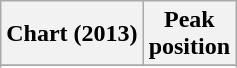<table class="wikitable plainrowheaders">
<tr>
<th>Chart (2013)</th>
<th>Peak<br>position</th>
</tr>
<tr>
</tr>
<tr>
</tr>
</table>
